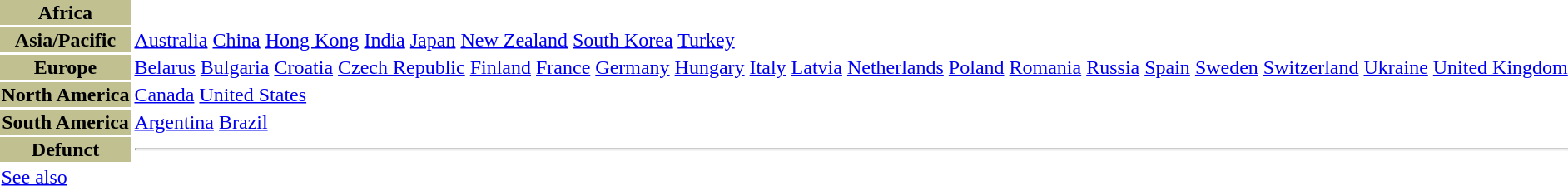<table class="toccolours">
<tr>
<th bgcolor=c0c090>Africa</th>
<td></td>
</tr>
<tr>
<th bgcolor=c0c090>Asia/Pacific</th>
<td><a href='#'>Australia</a> <a href='#'>China</a> <a href='#'>Hong Kong</a> <a href='#'>India</a> <a href='#'>Japan</a> <a href='#'>New Zealand</a> <a href='#'>South Korea</a>  <a href='#'>Turkey</a></td>
</tr>
<tr>
<th bgcolor=c0c090>Europe</th>
<td><a href='#'>Belarus</a> <a href='#'>Bulgaria</a> <a href='#'>Croatia</a> <a href='#'>Czech Republic</a> <a href='#'>Finland</a> <a href='#'>France</a> <a href='#'>Germany</a> <a href='#'>Hungary</a> <a href='#'>Italy</a> <a href='#'>Latvia</a> <a href='#'>Netherlands</a> <a href='#'>Poland</a> <a href='#'>Romania</a> <a href='#'>Russia</a> <a href='#'>Spain</a> <a href='#'>Sweden</a> <a href='#'>Switzerland</a> <a href='#'>Ukraine</a> <a href='#'>United Kingdom</a></td>
</tr>
<tr>
<th bgcolor=c0c090>North America</th>
<td><a href='#'>Canada</a> <a href='#'>United States</a></td>
</tr>
<tr>
<th bgcolor=c0c090>South America</th>
<td><a href='#'>Argentina</a> <a href='#'>Brazil</a></td>
</tr>
<tr>
<th bgcolor=c0c090>Defunct</th>
<td colspan=2><hr></td>
</tr>
<tr>
<td colspan=2><a href='#'>See also</a></td>
</tr>
</table>
